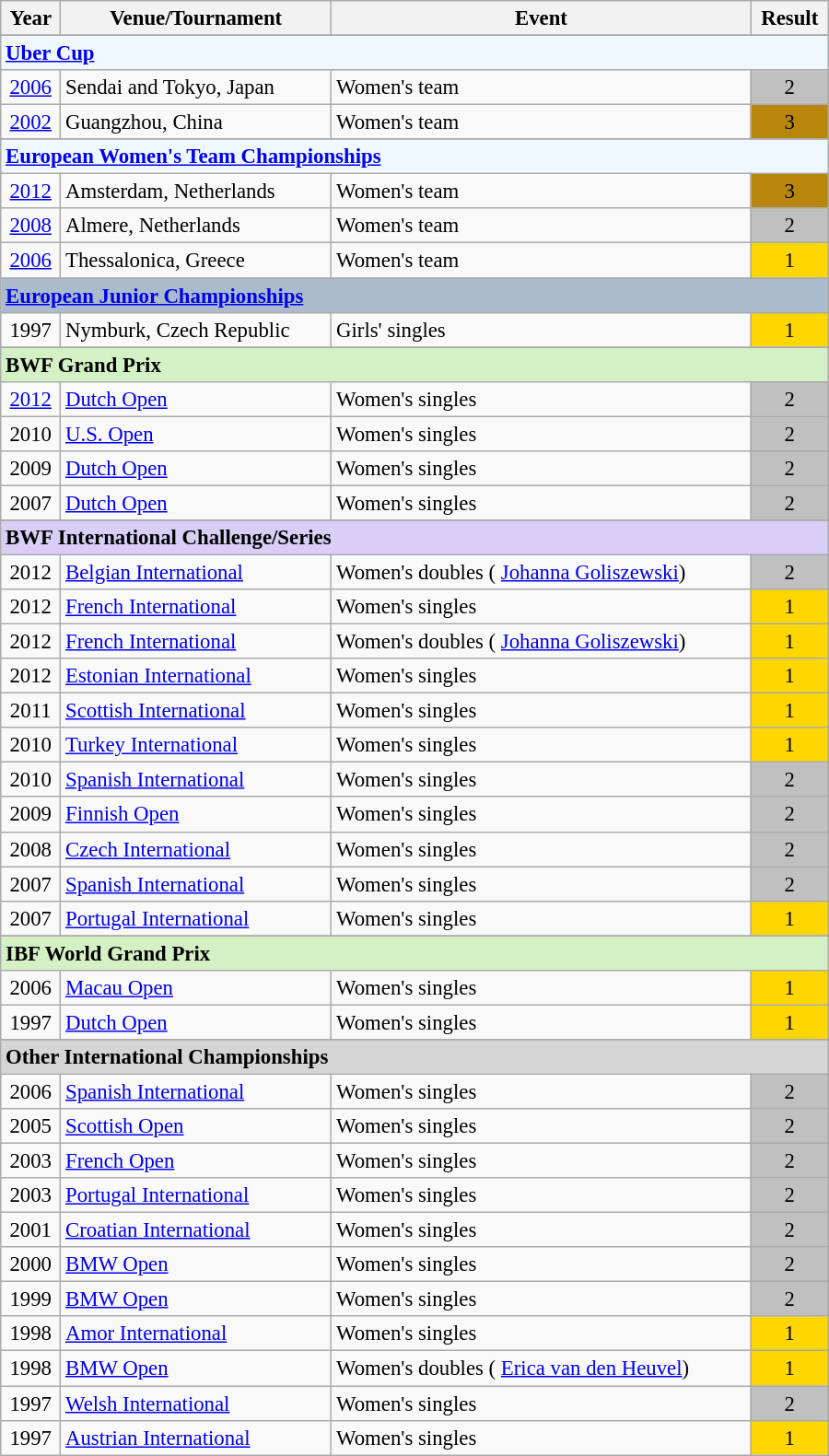<table class="wikitable" width="600px" style="font-size: 95%;">
<tr>
<th align="left">Year</th>
<th align="left">Venue/Tournament</th>
<th align="left">Event</th>
<th align="left">Result</th>
</tr>
<tr>
</tr>
<tr style="background: #F0F8FF">
<td align="left" colspan="4"><strong><a href='#'>Uber Cup</a></strong></td>
</tr>
<tr>
<td align="center"><a href='#'>2006</a></td>
<td align="left">Sendai and Tokyo, Japan</td>
<td align="left">Women's team</td>
<td style="text-align: center; background: #c0c0c0">2</td>
</tr>
<tr>
<td align="center"><a href='#'>2002</a></td>
<td align="left">Guangzhou, China</td>
<td align="left">Women's team</td>
<td style="text-align: center; background: #b8860b">3</td>
</tr>
<tr>
</tr>
<tr style="background: #F0F8FF">
<td align="left" colspan="4"><strong><a href='#'>European Women's Team Championships</a></strong></td>
</tr>
<tr>
<td align="center"><a href='#'>2012</a></td>
<td align="left">Amsterdam, Netherlands</td>
<td align="left">Women's team</td>
<td style="text-align: center; background: #b8860b">3</td>
</tr>
<tr>
<td align="center"><a href='#'>2008</a></td>
<td align="left">Almere, Netherlands</td>
<td align="left">Women's team</td>
<td style="text-align: center; background: #c0c0c0">2</td>
</tr>
<tr>
<td align="center"><a href='#'>2006</a></td>
<td align="left">Thessalonica, Greece</td>
<td align="left">Women's team</td>
<td style="text-align: center; background: #ffd700">1</td>
</tr>
<tr>
</tr>
<tr style="background: #AABBCC">
<td align="left" colspan="4"><strong><a href='#'>European Junior Championships</a></strong></td>
</tr>
<tr>
<td align="center">1997</td>
<td align="left">Nymburk, Czech Republic</td>
<td align="left">Girls' singles</td>
<td style="text-align: center; background: #ffd700">1</td>
</tr>
<tr>
</tr>
<tr style="background: #D4F1C5">
<td align="left" colspan="4"><strong>BWF Grand Prix</strong></td>
</tr>
<tr>
<td align="center"><a href='#'>2012</a></td>
<td align="left"><a href='#'>Dutch Open</a></td>
<td align="left">Women's singles</td>
<td style="text-align: center; background: #c0c0c0">2</td>
</tr>
<tr>
<td align="center">2010</td>
<td align="left"><a href='#'>U.S. Open</a></td>
<td align="left">Women's singles</td>
<td style="text-align: center; background: #c0c0c0">2</td>
</tr>
<tr>
<td align="center">2009</td>
<td align="left"><a href='#'>Dutch Open</a></td>
<td align="left">Women's singles</td>
<td style="text-align: center; background: #c0c0c0">2</td>
</tr>
<tr>
<td align="center">2007</td>
<td align="left"><a href='#'>Dutch Open</a></td>
<td align="left">Women's singles</td>
<td style="text-align: center; background: #c0c0c0">2</td>
</tr>
<tr>
</tr>
<tr style="background: #D8CEF6">
<td align="left" colspan="4"><strong>BWF International Challenge/Series</strong></td>
</tr>
<tr>
<td align="center">2012</td>
<td align="left"><a href='#'>Belgian International</a></td>
<td align="left">Women's doubles ( <a href='#'>Johanna Goliszewski</a>)</td>
<td style="text-align: center; background: #c0c0c0">2</td>
</tr>
<tr>
<td align="center">2012</td>
<td align="left"><a href='#'>French International</a></td>
<td align="left">Women's singles</td>
<td style="text-align: center; background: #ffd700">1</td>
</tr>
<tr>
<td align="center">2012</td>
<td align="left"><a href='#'>French International</a></td>
<td align="left">Women's doubles ( <a href='#'>Johanna Goliszewski</a>)</td>
<td style="text-align: center; background: #ffd700">1</td>
</tr>
<tr>
<td align="center">2012</td>
<td align="left"><a href='#'>Estonian International</a></td>
<td align="left">Women's singles</td>
<td style="text-align: center; background: #ffd700">1</td>
</tr>
<tr>
<td align="center">2011</td>
<td align="left"><a href='#'>Scottish International</a></td>
<td align="left">Women's singles</td>
<td style="text-align: center; background: #ffd700">1</td>
</tr>
<tr>
<td align="center">2010</td>
<td align="left"><a href='#'>Turkey International</a></td>
<td align="left">Women's singles</td>
<td style="text-align: center; background: #ffd700">1</td>
</tr>
<tr>
<td align="center">2010</td>
<td align="left"><a href='#'>Spanish International</a></td>
<td align="left">Women's singles</td>
<td style="text-align: center; background: #c0c0c0">2</td>
</tr>
<tr>
<td align="center">2009</td>
<td align="left"><a href='#'>Finnish Open</a></td>
<td align="left">Women's singles</td>
<td style="text-align: center; background: #c0c0c0">2</td>
</tr>
<tr>
<td align="center">2008</td>
<td align="left"><a href='#'>Czech International</a></td>
<td align="left">Women's singles</td>
<td style="text-align: center; background: #c0c0c0">2</td>
</tr>
<tr>
<td align="center">2007</td>
<td align="left"><a href='#'>Spanish International</a></td>
<td align="left">Women's singles</td>
<td style="text-align: center; background: #c0c0c0">2</td>
</tr>
<tr>
<td align="center">2007</td>
<td align="left"><a href='#'>Portugal International</a></td>
<td align="left">Women's singles</td>
<td style="text-align: center; background: #ffd700">1</td>
</tr>
<tr>
</tr>
<tr style="background: #D4F1C5">
<td align="left" colspan="4"><strong>IBF World Grand Prix</strong></td>
</tr>
<tr>
<td align="center">2006</td>
<td align="left"><a href='#'>Macau Open</a></td>
<td align="left">Women's singles</td>
<td style="text-align: center; background: #ffd700">1</td>
</tr>
<tr>
<td align="center">1997</td>
<td align="left"><a href='#'>Dutch Open</a></td>
<td align="left">Women's singles</td>
<td style="text-align: center; background: #ffd700">1</td>
</tr>
<tr>
</tr>
<tr style="background: #D5D5D5">
<td align="left" colspan="4"><strong>Other International Championships</strong></td>
</tr>
<tr>
<td align="center">2006</td>
<td align="left"><a href='#'>Spanish International</a></td>
<td align="left">Women's singles</td>
<td style="text-align: center; background: #c0c0c0">2</td>
</tr>
<tr>
<td align="center">2005</td>
<td align="left"><a href='#'>Scottish Open</a></td>
<td align="left">Women's singles</td>
<td style="text-align: center; background: #c0c0c0">2</td>
</tr>
<tr>
<td align="center">2003</td>
<td align="left"><a href='#'>French Open</a></td>
<td align="left">Women's singles</td>
<td style="text-align: center; background: #c0c0c0">2</td>
</tr>
<tr>
<td align="center">2003</td>
<td align="left"><a href='#'>Portugal International</a></td>
<td align="left">Women's singles</td>
<td style="text-align: center; background: #c0c0c0">2</td>
</tr>
<tr>
<td align="center">2001</td>
<td align="left"><a href='#'>Croatian International</a></td>
<td align="left">Women's singles</td>
<td style="text-align: center; background: #c0c0c0">2</td>
</tr>
<tr>
<td align="center">2000</td>
<td align="left"><a href='#'>BMW Open</a></td>
<td align="left">Women's singles</td>
<td style="text-align: center; background: #c0c0c0">2</td>
</tr>
<tr>
<td align="center">1999</td>
<td align="left"><a href='#'>BMW Open</a></td>
<td align="left">Women's singles</td>
<td style="text-align: center; background: #c0c0c0">2</td>
</tr>
<tr>
<td align="center">1998</td>
<td align="left"><a href='#'>Amor International</a></td>
<td align="left">Women's singles</td>
<td style="text-align: center; background: #ffd700">1</td>
</tr>
<tr>
<td align="center">1998</td>
<td align="left"><a href='#'>BMW Open</a></td>
<td align="left">Women's doubles ( <a href='#'>Erica van den Heuvel</a>)</td>
<td style="text-align: center; background: #ffd700">1</td>
</tr>
<tr>
<td align="center">1997</td>
<td align="left"><a href='#'>Welsh International</a></td>
<td align="left">Women's singles</td>
<td style="text-align: center; background: #c0c0c0">2</td>
</tr>
<tr>
<td align="center">1997</td>
<td align="left"><a href='#'>Austrian International</a></td>
<td align="left">Women's singles</td>
<td style="text-align: center; background: #ffd700">1</td>
</tr>
</table>
